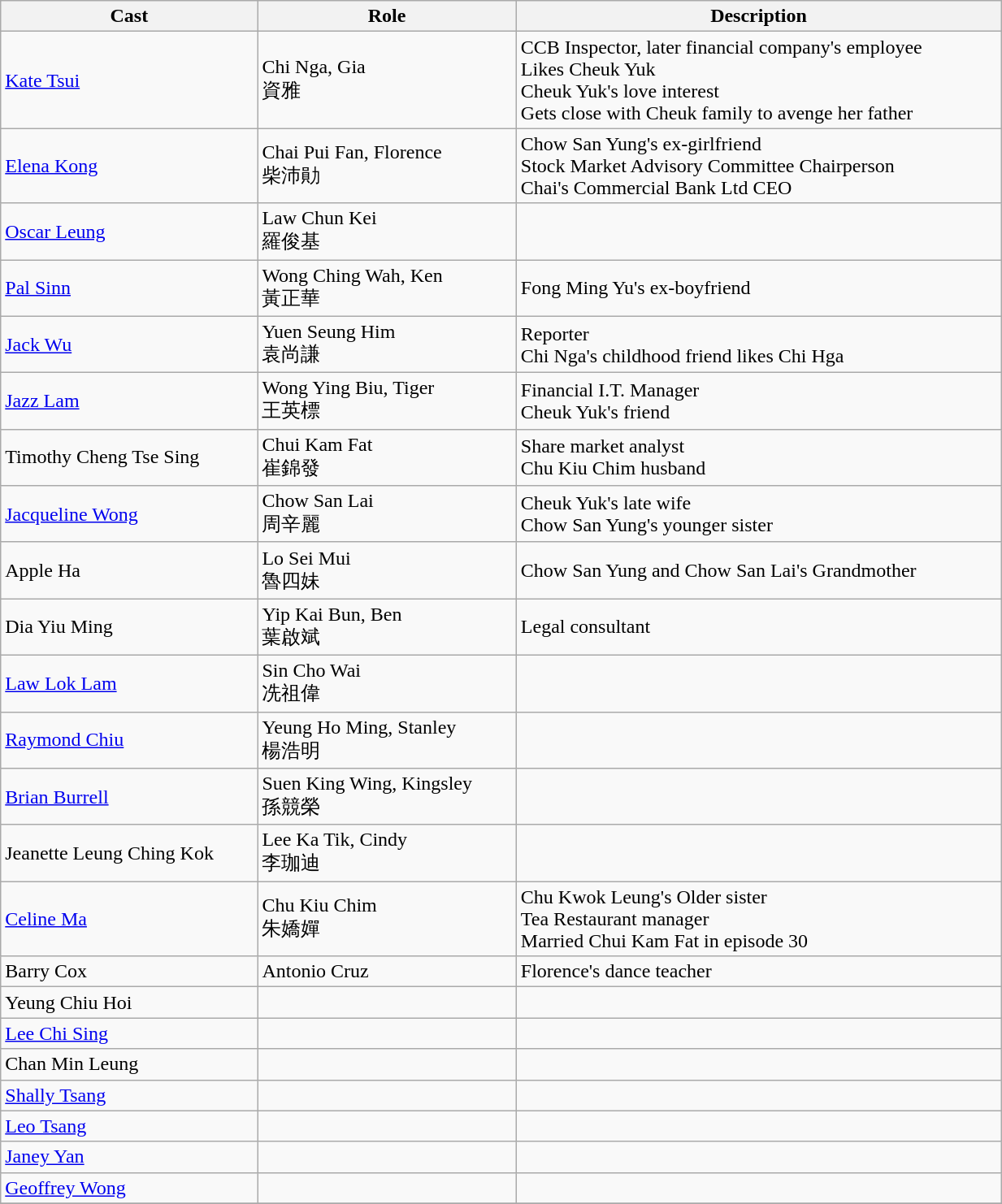<table class="wikitable" width="65%">
<tr>
<th>Cast</th>
<th>Role</th>
<th>Description</th>
</tr>
<tr>
<td><a href='#'>Kate Tsui</a></td>
<td>Chi Nga, Gia<br>資雅</td>
<td>CCB  Inspector, later financial company's employee<br>Likes Cheuk Yuk<br>Cheuk Yuk's love interest<br>Gets close with Cheuk family to avenge her father</td>
</tr>
<tr>
<td><a href='#'>Elena Kong</a></td>
<td>Chai Pui Fan, Florence<br>柴沛勛</td>
<td>Chow San Yung's ex-girlfriend<br>Stock Market Advisory Committee Chairperson<br>Chai's Commercial Bank Ltd CEO</td>
</tr>
<tr>
<td><a href='#'>Oscar Leung</a></td>
<td>Law Chun Kei<br>羅俊基</td>
<td></td>
</tr>
<tr>
<td><a href='#'>Pal Sinn</a></td>
<td>Wong Ching Wah, Ken<br>黃正華</td>
<td>Fong Ming Yu's ex-boyfriend</td>
</tr>
<tr>
<td><a href='#'>Jack Wu</a></td>
<td>Yuen Seung Him<br>袁尚謙</td>
<td>Reporter<br>Chi Nga's childhood friend likes Chi Hga</td>
</tr>
<tr>
<td><a href='#'>Jazz Lam</a></td>
<td>Wong Ying Biu, Tiger<br>王英標</td>
<td>Financial I.T. Manager<br>Cheuk Yuk's friend</td>
</tr>
<tr>
<td>Timothy Cheng Tse Sing</td>
<td>Chui Kam Fat<br>崔錦發</td>
<td>Share market analyst<br>Chu Kiu Chim husband</td>
</tr>
<tr>
<td><a href='#'>Jacqueline Wong</a></td>
<td>Chow San Lai<br>周辛麗</td>
<td>Cheuk Yuk's late wife<br>Chow San Yung's younger sister</td>
</tr>
<tr>
<td>Apple Ha</td>
<td>Lo Sei Mui<br>魯四妹</td>
<td>Chow San Yung and Chow San Lai's Grandmother</td>
</tr>
<tr>
<td>Dia Yiu Ming</td>
<td>Yip Kai Bun, Ben<br>葉啟斌</td>
<td>Legal consultant</td>
</tr>
<tr>
<td><a href='#'>Law Lok Lam</a></td>
<td>Sin Cho Wai<br>冼祖偉</td>
<td></td>
</tr>
<tr>
<td><a href='#'>Raymond Chiu</a></td>
<td>Yeung Ho Ming, Stanley<br>楊浩明</td>
<td></td>
</tr>
<tr>
<td><a href='#'>Brian Burrell</a></td>
<td>Suen King Wing, Kingsley<br>孫競榮</td>
<td></td>
</tr>
<tr>
<td>Jeanette Leung Ching Kok</td>
<td>Lee Ka Tik, Cindy<br>李珈迪</td>
<td></td>
</tr>
<tr>
<td><a href='#'>Celine Ma</a></td>
<td>Chu Kiu Chim<br>朱嬌嬋</td>
<td>Chu Kwok Leung's Older sister<br>Tea Restaurant manager<br>Married Chui Kam Fat in episode 30</td>
</tr>
<tr>
<td>Barry Cox</td>
<td>Antonio Cruz</td>
<td>Florence's dance teacher</td>
</tr>
<tr>
<td>Yeung Chiu Hoi</td>
<td></td>
<td></td>
</tr>
<tr>
<td><a href='#'>Lee Chi Sing</a></td>
<td></td>
<td></td>
</tr>
<tr>
<td>Chan Min Leung</td>
<td></td>
<td></td>
</tr>
<tr>
<td><a href='#'>Shally Tsang</a></td>
<td></td>
<td></td>
</tr>
<tr>
<td><a href='#'>Leo Tsang</a></td>
<td></td>
<td></td>
</tr>
<tr>
<td><a href='#'>Janey Yan</a></td>
<td></td>
<td></td>
</tr>
<tr>
<td><a href='#'>Geoffrey Wong</a></td>
<td></td>
<td></td>
</tr>
<tr>
</tr>
</table>
